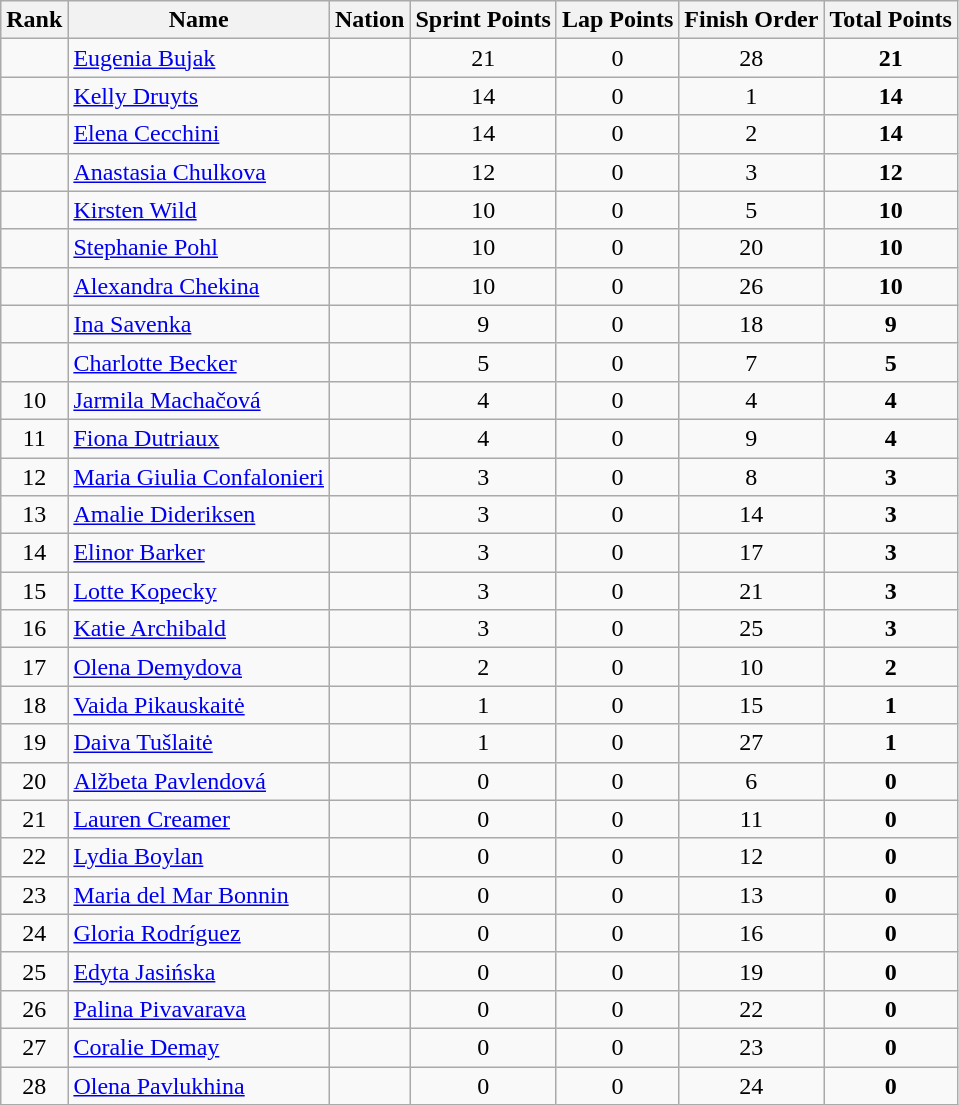<table class="wikitable sortable" style="text-align:center">
<tr>
<th>Rank</th>
<th>Name</th>
<th>Nation</th>
<th>Sprint Points</th>
<th>Lap Points</th>
<th>Finish Order</th>
<th>Total Points</th>
</tr>
<tr>
<td></td>
<td align=left><a href='#'>Eugenia Bujak</a></td>
<td align=left></td>
<td>21</td>
<td>0</td>
<td>28</td>
<td><strong>21</strong></td>
</tr>
<tr>
<td></td>
<td align=left><a href='#'>Kelly Druyts</a></td>
<td align=left></td>
<td>14</td>
<td>0</td>
<td>1</td>
<td><strong>14</strong></td>
</tr>
<tr>
<td></td>
<td align=left><a href='#'>Elena Cecchini</a></td>
<td align=left></td>
<td>14</td>
<td>0</td>
<td>2</td>
<td><strong>14</strong></td>
</tr>
<tr>
<td></td>
<td align=left><a href='#'>Anastasia Chulkova</a></td>
<td align=left></td>
<td>12</td>
<td>0</td>
<td>3</td>
<td><strong>12</strong></td>
</tr>
<tr>
<td></td>
<td align=left><a href='#'>Kirsten Wild</a></td>
<td align=left></td>
<td>10</td>
<td>0</td>
<td>5</td>
<td><strong>10</strong></td>
</tr>
<tr>
<td></td>
<td align=left><a href='#'>Stephanie Pohl</a></td>
<td align=left></td>
<td>10</td>
<td>0</td>
<td>20</td>
<td><strong>10</strong></td>
</tr>
<tr>
<td></td>
<td align=left><a href='#'>Alexandra Chekina</a></td>
<td align=left></td>
<td>10</td>
<td>0</td>
<td>26</td>
<td><strong>10</strong></td>
</tr>
<tr>
<td></td>
<td align=left><a href='#'>Ina Savenka</a></td>
<td align=left></td>
<td>9</td>
<td>0</td>
<td>18</td>
<td><strong>9</strong></td>
</tr>
<tr>
<td></td>
<td align=left><a href='#'>Charlotte Becker</a></td>
<td align=left></td>
<td>5</td>
<td>0</td>
<td>7</td>
<td><strong>5</strong></td>
</tr>
<tr>
<td>10</td>
<td align=left><a href='#'>Jarmila Machačová</a></td>
<td align=left></td>
<td>4</td>
<td>0</td>
<td>4</td>
<td><strong>4</strong></td>
</tr>
<tr>
<td>11</td>
<td align=left><a href='#'>Fiona Dutriaux</a></td>
<td align=left></td>
<td>4</td>
<td>0</td>
<td>9</td>
<td><strong>4</strong></td>
</tr>
<tr>
<td>12</td>
<td align=left><a href='#'>Maria Giulia Confalonieri</a></td>
<td align=left></td>
<td>3</td>
<td>0</td>
<td>8</td>
<td><strong>3</strong></td>
</tr>
<tr>
<td>13</td>
<td align=left><a href='#'>Amalie Dideriksen</a></td>
<td align=left></td>
<td>3</td>
<td>0</td>
<td>14</td>
<td><strong>3</strong></td>
</tr>
<tr>
<td>14</td>
<td align=left><a href='#'>Elinor Barker</a></td>
<td align=left></td>
<td>3</td>
<td>0</td>
<td>17</td>
<td><strong>3</strong></td>
</tr>
<tr>
<td>15</td>
<td align=left><a href='#'>Lotte Kopecky</a></td>
<td align=left></td>
<td>3</td>
<td>0</td>
<td>21</td>
<td><strong>3</strong></td>
</tr>
<tr>
<td>16</td>
<td align=left><a href='#'>Katie Archibald</a></td>
<td align=left></td>
<td>3</td>
<td>0</td>
<td>25</td>
<td><strong>3</strong></td>
</tr>
<tr>
<td>17</td>
<td align=left><a href='#'>Olena Demydova</a></td>
<td align=left></td>
<td>2</td>
<td>0</td>
<td>10</td>
<td><strong>2</strong></td>
</tr>
<tr>
<td>18</td>
<td align=left><a href='#'>Vaida Pikauskaitė</a></td>
<td align=left></td>
<td>1</td>
<td>0</td>
<td>15</td>
<td><strong>1</strong></td>
</tr>
<tr>
<td>19</td>
<td align=left><a href='#'>Daiva Tušlaitė</a></td>
<td align=left></td>
<td>1</td>
<td>0</td>
<td>27</td>
<td><strong>1</strong></td>
</tr>
<tr>
<td>20</td>
<td align=left><a href='#'>Alžbeta Pavlendová</a></td>
<td align=left></td>
<td>0</td>
<td>0</td>
<td>6</td>
<td><strong>0</strong></td>
</tr>
<tr>
<td>21</td>
<td align=left><a href='#'>Lauren Creamer</a></td>
<td align=left></td>
<td>0</td>
<td>0</td>
<td>11</td>
<td><strong>0</strong></td>
</tr>
<tr>
<td>22</td>
<td align=left><a href='#'>Lydia Boylan</a></td>
<td align=left></td>
<td>0</td>
<td>0</td>
<td>12</td>
<td><strong>0</strong></td>
</tr>
<tr>
<td>23</td>
<td align=left><a href='#'>Maria del Mar Bonnin</a></td>
<td align=left></td>
<td>0</td>
<td>0</td>
<td>13</td>
<td><strong>0</strong></td>
</tr>
<tr>
<td>24</td>
<td align=left><a href='#'>Gloria Rodríguez</a></td>
<td align=left></td>
<td>0</td>
<td>0</td>
<td>16</td>
<td><strong>0</strong></td>
</tr>
<tr>
<td>25</td>
<td align=left><a href='#'>Edyta Jasińska</a></td>
<td align=left></td>
<td>0</td>
<td>0</td>
<td>19</td>
<td><strong>0</strong></td>
</tr>
<tr>
<td>26</td>
<td align=left><a href='#'>Palina Pivavarava</a></td>
<td align=left></td>
<td>0</td>
<td>0</td>
<td>22</td>
<td><strong>0</strong></td>
</tr>
<tr>
<td>27</td>
<td align=left><a href='#'>Coralie Demay</a></td>
<td align=left></td>
<td>0</td>
<td>0</td>
<td>23</td>
<td><strong>0</strong></td>
</tr>
<tr>
<td>28</td>
<td align=left><a href='#'>Olena Pavlukhina</a></td>
<td align=left></td>
<td>0</td>
<td>0</td>
<td>24</td>
<td><strong>0</strong></td>
</tr>
</table>
